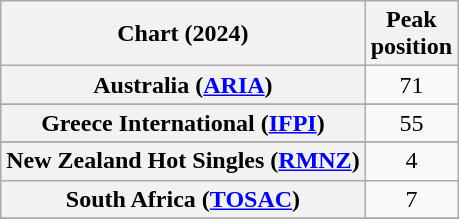<table class="wikitable sortable plainrowheaders" style="text-align:center">
<tr>
<th scope="col">Chart (2024)</th>
<th scope="col">Peak<br>position</th>
</tr>
<tr>
<th scope="row">Australia (<a href='#'>ARIA</a>)</th>
<td>71</td>
</tr>
<tr>
</tr>
<tr>
</tr>
<tr>
<th scope="row">Greece International (<a href='#'>IFPI</a>)</th>
<td>55</td>
</tr>
<tr>
</tr>
<tr>
<th scope="row">New Zealand Hot Singles (<a href='#'>RMNZ</a>)</th>
<td>4</td>
</tr>
<tr>
<th scope="row">South Africa (<a href='#'>TOSAC</a>)</th>
<td>7</td>
</tr>
<tr>
</tr>
<tr>
</tr>
<tr>
</tr>
<tr>
</tr>
</table>
